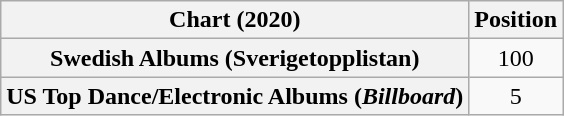<table class="wikitable sortable plainrowheaders" style="text-align:center">
<tr>
<th scope="col">Chart (2020)</th>
<th scope="col">Position</th>
</tr>
<tr>
<th scope="row">Swedish Albums (Sverigetopplistan)</th>
<td>100</td>
</tr>
<tr>
<th scope="row">US Top Dance/Electronic Albums (<em>Billboard</em>)</th>
<td>5</td>
</tr>
</table>
